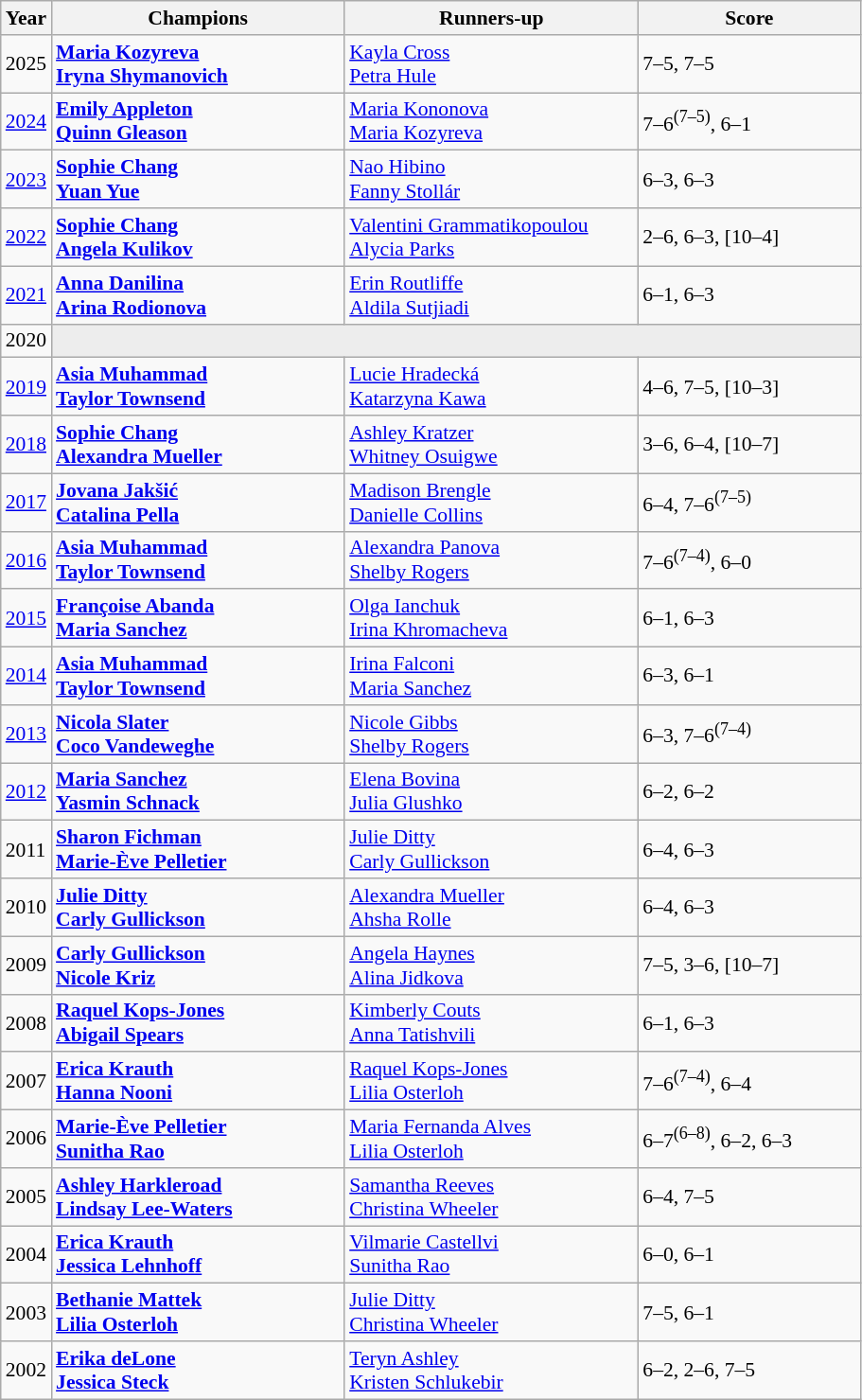<table class="wikitable" style="font-size:90%">
<tr>
<th>Year</th>
<th width="200">Champions</th>
<th width="200">Runners-up</th>
<th width="150">Score</th>
</tr>
<tr>
<td>2025</td>
<td> <strong><a href='#'>Maria Kozyreva</a></strong> <br>  <strong><a href='#'>Iryna Shymanovich</a></strong></td>
<td> <a href='#'>Kayla Cross</a> <br>  <a href='#'>Petra Hule</a></td>
<td>7–5, 7–5</td>
</tr>
<tr>
<td><a href='#'>2024</a></td>
<td> <strong><a href='#'>Emily Appleton</a></strong> <br>  <strong><a href='#'>Quinn Gleason</a></strong></td>
<td> <a href='#'>Maria Kononova</a> <br>  <a href='#'>Maria Kozyreva</a></td>
<td>7–6<sup>(7–5)</sup>, 6–1</td>
</tr>
<tr>
<td><a href='#'>2023</a></td>
<td> <strong><a href='#'>Sophie Chang</a></strong> <br>  <strong><a href='#'>Yuan Yue</a></strong></td>
<td> <a href='#'>Nao Hibino</a> <br>  <a href='#'>Fanny Stollár</a></td>
<td>6–3, 6–3</td>
</tr>
<tr>
<td><a href='#'>2022</a></td>
<td> <strong><a href='#'>Sophie Chang</a></strong> <br>  <strong><a href='#'>Angela Kulikov</a></strong></td>
<td> <a href='#'>Valentini Grammatikopoulou</a> <br>  <a href='#'>Alycia Parks</a></td>
<td>2–6, 6–3, [10–4]</td>
</tr>
<tr>
<td><a href='#'>2021</a></td>
<td> <strong><a href='#'>Anna Danilina</a></strong> <br>  <strong><a href='#'>Arina Rodionova</a></strong></td>
<td> <a href='#'>Erin Routliffe</a> <br>  <a href='#'>Aldila Sutjiadi</a></td>
<td>6–1, 6–3</td>
</tr>
<tr>
<td>2020</td>
<td colspan=3 bgcolor="#ededed"></td>
</tr>
<tr>
<td><a href='#'>2019</a></td>
<td> <strong><a href='#'>Asia Muhammad</a></strong> <br>  <strong><a href='#'>Taylor Townsend</a></strong></td>
<td> <a href='#'>Lucie Hradecká</a> <br>  <a href='#'>Katarzyna Kawa</a></td>
<td>4–6, 7–5, [10–3]</td>
</tr>
<tr>
<td><a href='#'>2018</a></td>
<td> <strong><a href='#'>Sophie Chang</a></strong> <br>  <strong><a href='#'>Alexandra Mueller</a></strong></td>
<td> <a href='#'>Ashley Kratzer</a> <br>  <a href='#'>Whitney Osuigwe</a></td>
<td>3–6, 6–4, [10–7]</td>
</tr>
<tr>
<td><a href='#'>2017</a></td>
<td> <strong><a href='#'>Jovana Jakšić</a></strong> <br>  <strong><a href='#'>Catalina Pella</a></strong></td>
<td> <a href='#'>Madison Brengle</a> <br>  <a href='#'>Danielle Collins</a></td>
<td>6–4, 7–6<sup>(7–5)</sup></td>
</tr>
<tr>
<td><a href='#'>2016</a></td>
<td> <strong><a href='#'>Asia Muhammad</a></strong> <br>  <strong><a href='#'>Taylor Townsend</a></strong></td>
<td> <a href='#'>Alexandra Panova</a> <br>  <a href='#'>Shelby Rogers</a></td>
<td>7–6<sup>(7–4)</sup>, 6–0</td>
</tr>
<tr>
<td><a href='#'>2015</a></td>
<td> <strong><a href='#'>Françoise Abanda</a></strong> <br>  <strong><a href='#'>Maria Sanchez</a></strong></td>
<td> <a href='#'>Olga Ianchuk</a> <br>  <a href='#'>Irina Khromacheva</a></td>
<td>6–1, 6–3</td>
</tr>
<tr>
<td><a href='#'>2014</a></td>
<td> <strong><a href='#'>Asia Muhammad</a></strong> <br>  <strong><a href='#'>Taylor Townsend</a></strong></td>
<td> <a href='#'>Irina Falconi</a> <br>  <a href='#'>Maria Sanchez</a></td>
<td>6–3, 6–1</td>
</tr>
<tr>
<td><a href='#'>2013</a></td>
<td> <strong><a href='#'>Nicola Slater</a></strong> <br>  <strong><a href='#'>Coco Vandeweghe</a></strong></td>
<td> <a href='#'>Nicole Gibbs</a> <br>  <a href='#'>Shelby Rogers</a></td>
<td>6–3, 7–6<sup>(7–4)</sup></td>
</tr>
<tr>
<td><a href='#'>2012</a></td>
<td> <strong><a href='#'>Maria Sanchez</a></strong> <br>  <strong><a href='#'>Yasmin Schnack</a></strong></td>
<td> <a href='#'>Elena Bovina</a> <br>  <a href='#'>Julia Glushko</a></td>
<td>6–2, 6–2</td>
</tr>
<tr>
<td>2011</td>
<td> <strong><a href='#'>Sharon Fichman</a></strong> <br>  <strong><a href='#'>Marie-Ève Pelletier</a></strong></td>
<td> <a href='#'>Julie Ditty</a> <br>  <a href='#'>Carly Gullickson</a></td>
<td>6–4, 6–3</td>
</tr>
<tr>
<td>2010</td>
<td> <strong><a href='#'>Julie Ditty</a></strong> <br>  <strong><a href='#'>Carly Gullickson</a></strong></td>
<td> <a href='#'>Alexandra Mueller</a> <br>  <a href='#'>Ahsha Rolle</a></td>
<td>6–4, 6–3</td>
</tr>
<tr>
<td>2009</td>
<td> <strong><a href='#'>Carly Gullickson</a></strong> <br>  <strong><a href='#'>Nicole Kriz</a></strong></td>
<td> <a href='#'>Angela Haynes</a> <br>  <a href='#'>Alina Jidkova</a></td>
<td>7–5, 3–6, [10–7]</td>
</tr>
<tr>
<td>2008</td>
<td> <strong><a href='#'>Raquel Kops-Jones</a></strong> <br>  <strong><a href='#'>Abigail Spears</a></strong></td>
<td> <a href='#'>Kimberly Couts</a> <br>  <a href='#'>Anna Tatishvili</a></td>
<td>6–1, 6–3</td>
</tr>
<tr>
<td>2007</td>
<td> <strong><a href='#'>Erica Krauth</a></strong> <br>  <strong><a href='#'>Hanna Nooni</a></strong></td>
<td> <a href='#'>Raquel Kops-Jones</a> <br>  <a href='#'>Lilia Osterloh</a></td>
<td>7–6<sup>(7–4)</sup>, 6–4</td>
</tr>
<tr>
<td>2006</td>
<td> <strong><a href='#'>Marie-Ève Pelletier</a></strong> <br>  <strong><a href='#'>Sunitha Rao</a></strong></td>
<td> <a href='#'>Maria Fernanda Alves</a> <br>  <a href='#'>Lilia Osterloh</a></td>
<td>6–7<sup>(6–8)</sup>, 6–2, 6–3</td>
</tr>
<tr>
<td>2005</td>
<td> <strong><a href='#'>Ashley Harkleroad</a></strong> <br>  <strong><a href='#'>Lindsay Lee-Waters</a></strong></td>
<td> <a href='#'>Samantha Reeves</a> <br>  <a href='#'>Christina Wheeler</a></td>
<td>6–4, 7–5</td>
</tr>
<tr>
<td>2004</td>
<td> <strong><a href='#'>Erica Krauth</a></strong> <br>  <strong><a href='#'>Jessica Lehnhoff</a></strong></td>
<td> <a href='#'>Vilmarie Castellvi</a> <br>  <a href='#'>Sunitha Rao</a></td>
<td>6–0, 6–1</td>
</tr>
<tr>
<td>2003</td>
<td> <strong><a href='#'>Bethanie Mattek</a></strong> <br>  <strong><a href='#'>Lilia Osterloh</a></strong></td>
<td> <a href='#'>Julie Ditty</a> <br>  <a href='#'>Christina Wheeler</a></td>
<td>7–5, 6–1</td>
</tr>
<tr>
<td>2002</td>
<td> <strong><a href='#'>Erika deLone</a></strong> <br>  <strong><a href='#'>Jessica Steck</a></strong></td>
<td> <a href='#'>Teryn Ashley</a> <br>  <a href='#'>Kristen Schlukebir</a></td>
<td>6–2, 2–6, 7–5</td>
</tr>
</table>
